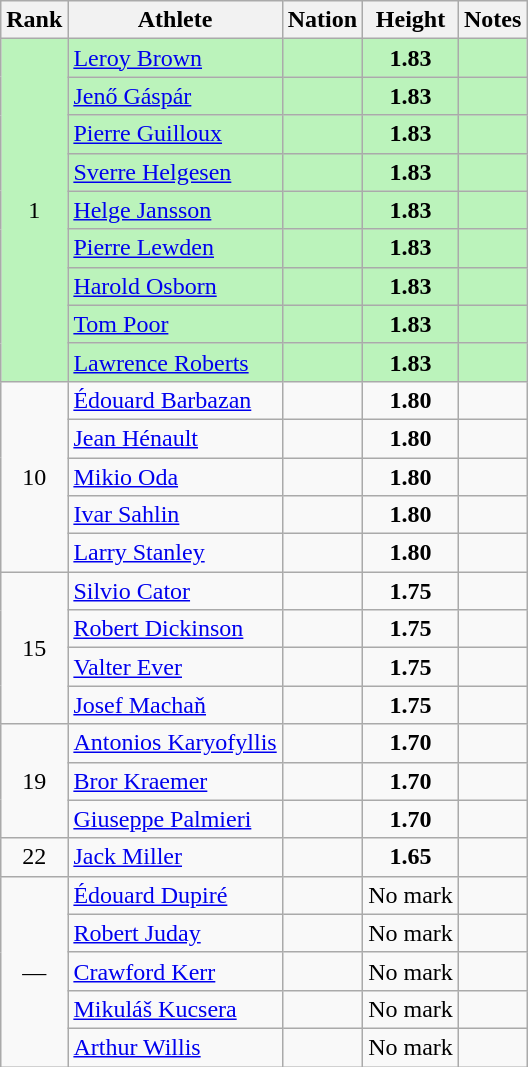<table class="wikitable sortable" style="text-align:center">
<tr>
<th>Rank</th>
<th>Athlete</th>
<th>Nation</th>
<th>Height</th>
<th>Notes</th>
</tr>
<tr bgcolor=bbf3bb>
<td rowspan=9>1</td>
<td align=left><a href='#'>Leroy Brown</a></td>
<td align=left></td>
<td><strong>1.83</strong></td>
<td></td>
</tr>
<tr bgcolor=bbf3bb>
<td align=left><a href='#'>Jenő Gáspár</a></td>
<td align=left></td>
<td><strong>1.83</strong></td>
<td></td>
</tr>
<tr bgcolor=bbf3bb>
<td align=left><a href='#'>Pierre Guilloux</a></td>
<td align=left></td>
<td><strong>1.83</strong></td>
<td></td>
</tr>
<tr bgcolor=bbf3bb>
<td align=left><a href='#'>Sverre Helgesen</a></td>
<td align=left></td>
<td><strong>1.83</strong></td>
<td></td>
</tr>
<tr bgcolor=bbf3bb>
<td align=left><a href='#'>Helge Jansson</a></td>
<td align=left></td>
<td><strong>1.83</strong></td>
<td></td>
</tr>
<tr bgcolor=bbf3bb>
<td align=left><a href='#'>Pierre Lewden</a></td>
<td align=left></td>
<td><strong>1.83</strong></td>
<td></td>
</tr>
<tr bgcolor=bbf3bb>
<td align=left><a href='#'>Harold Osborn</a></td>
<td align=left></td>
<td><strong>1.83</strong></td>
<td></td>
</tr>
<tr bgcolor=bbf3bb>
<td align=left><a href='#'>Tom Poor</a></td>
<td align=left></td>
<td><strong>1.83</strong></td>
<td></td>
</tr>
<tr bgcolor=bbf3bb>
<td align=left><a href='#'>Lawrence Roberts</a></td>
<td align=left></td>
<td><strong>1.83</strong></td>
<td></td>
</tr>
<tr>
<td rowspan=5>10</td>
<td align=left><a href='#'>Édouard Barbazan</a></td>
<td align=left></td>
<td><strong>1.80</strong></td>
<td></td>
</tr>
<tr>
<td align=left><a href='#'>Jean Hénault</a></td>
<td align=left></td>
<td><strong>1.80</strong></td>
<td></td>
</tr>
<tr>
<td align=left><a href='#'>Mikio Oda</a></td>
<td align=left></td>
<td><strong>1.80</strong></td>
<td></td>
</tr>
<tr>
<td align=left><a href='#'>Ivar Sahlin</a></td>
<td align=left></td>
<td><strong>1.80</strong></td>
<td></td>
</tr>
<tr>
<td align=left><a href='#'>Larry Stanley</a></td>
<td align=left></td>
<td><strong>1.80</strong></td>
<td></td>
</tr>
<tr>
<td rowspan=4>15</td>
<td align=left><a href='#'>Silvio Cator</a></td>
<td align=left></td>
<td><strong>1.75</strong></td>
<td></td>
</tr>
<tr>
<td align=left><a href='#'>Robert Dickinson</a></td>
<td align=left></td>
<td><strong>1.75</strong></td>
<td></td>
</tr>
<tr>
<td align=left><a href='#'>Valter Ever</a></td>
<td align=left></td>
<td><strong>1.75</strong></td>
<td></td>
</tr>
<tr>
<td align=left><a href='#'>Josef Machaň</a></td>
<td align=left></td>
<td><strong>1.75</strong></td>
<td></td>
</tr>
<tr>
<td rowspan=3>19</td>
<td align=left><a href='#'>Antonios Karyofyllis</a></td>
<td align=left></td>
<td><strong>1.70</strong></td>
<td></td>
</tr>
<tr>
<td align=left><a href='#'>Bror Kraemer</a></td>
<td align=left></td>
<td><strong>1.70</strong></td>
<td></td>
</tr>
<tr>
<td align=left><a href='#'>Giuseppe Palmieri</a></td>
<td align=left></td>
<td><strong>1.70</strong></td>
<td></td>
</tr>
<tr>
<td>22</td>
<td align=left><a href='#'>Jack Miller</a></td>
<td align=left></td>
<td><strong>1.65</strong></td>
<td></td>
</tr>
<tr>
<td rowspan=5>—</td>
<td align=left><a href='#'>Édouard Dupiré</a></td>
<td align=left></td>
<td data-sort-value=1.00>No mark</td>
<td></td>
</tr>
<tr>
<td align=left><a href='#'>Robert Juday</a></td>
<td align=left></td>
<td data-sort-value=1.00>No mark</td>
<td></td>
</tr>
<tr>
<td align=left><a href='#'>Crawford Kerr</a></td>
<td align=left></td>
<td data-sort-value=1.00>No mark</td>
<td></td>
</tr>
<tr>
<td align=left><a href='#'>Mikuláš Kucsera</a></td>
<td align=left></td>
<td data-sort-value=1.00>No mark</td>
<td></td>
</tr>
<tr>
<td align=left><a href='#'>Arthur Willis</a></td>
<td align=left></td>
<td data-sort-value=1.00>No mark</td>
<td></td>
</tr>
</table>
